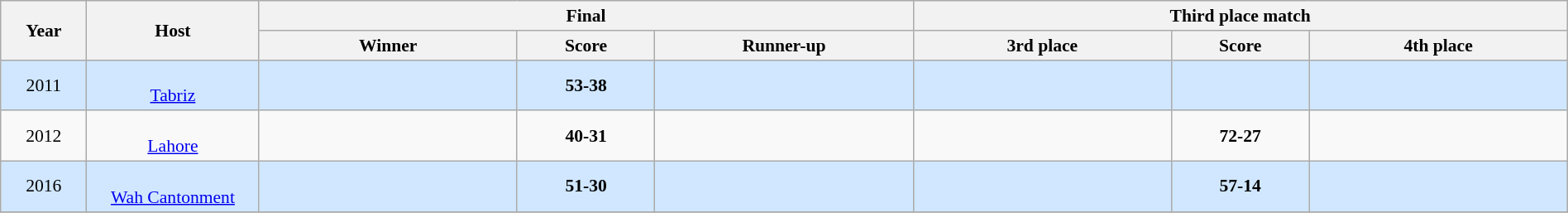<table class="wikitable" style="font-size:90%; width: 100%; text-align: center;">
<tr>
<th rowspan=2 width=5%>Year</th>
<th rowspan=2 width=10%>Host</th>
<th colspan=3>Final</th>
<th colspan=3>Third place match</th>
</tr>
<tr>
<th width=15%>Winner</th>
<th width=8%>Score</th>
<th width=15%>Runner-up</th>
<th width=15%>3rd place</th>
<th width=8%>Score</th>
<th width=15%>4th place</th>
</tr>
<tr bgcolor=#D0E7FF>
<td>2011<br></td>
<td><br><a href='#'>Tabriz</a></td>
<td></td>
<td><strong>53-38</strong></td>
<td></td>
<td></td>
<td></td>
<td></td>
</tr>
<tr>
<td>2012<br></td>
<td><br><a href='#'>Lahore</a></td>
<td></td>
<td><strong>40-31</strong></td>
<td></td>
<td></td>
<td><strong>72-27</strong></td>
<td></td>
</tr>
<tr bgcolor=#D0E7FF>
<td>2016<br></td>
<td><br><a href='#'>Wah Cantonment</a></td>
<td></td>
<td><strong>51-30</strong></td>
<td></td>
<td></td>
<td><strong>57-14</strong></td>
<td></td>
</tr>
<tr>
</tr>
</table>
